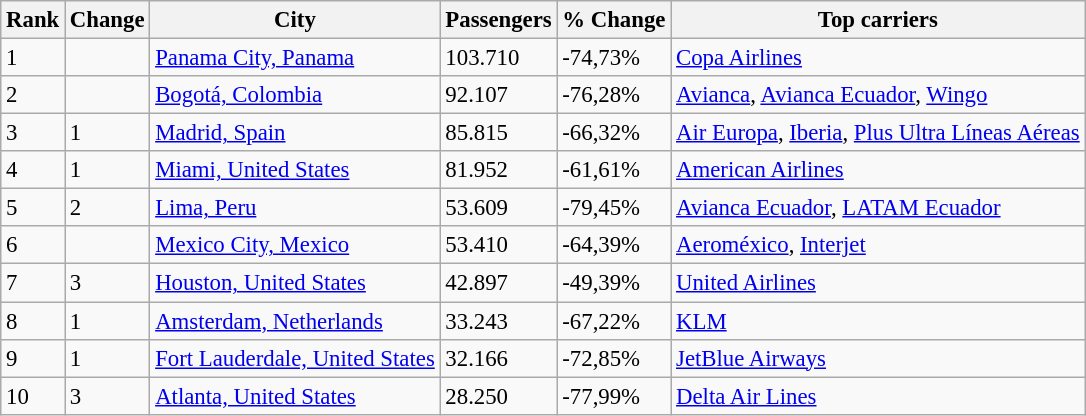<table class="wikitable sortable" style="font-size: 95%" width= align=>
<tr>
<th>Rank</th>
<th>Change</th>
<th>City</th>
<th>Passengers</th>
<th>% Change</th>
<th>Top carriers</th>
</tr>
<tr>
<td>1</td>
<td></td>
<td><a href='#'>Panama City, Panama</a></td>
<td>103.710</td>
<td> -74,73%</td>
<td><a href='#'>Copa Airlines</a></td>
</tr>
<tr>
<td>2</td>
<td></td>
<td><a href='#'>Bogotá, Colombia</a></td>
<td>92.107</td>
<td> -76,28%</td>
<td><a href='#'>Avianca</a>, <a href='#'>Avianca Ecuador</a>, <a href='#'>Wingo</a></td>
</tr>
<tr>
<td>3</td>
<td> 1</td>
<td><a href='#'>Madrid, Spain</a></td>
<td>85.815</td>
<td> -66,32%</td>
<td><a href='#'>Air Europa</a>, <a href='#'>Iberia</a>, <a href='#'>Plus Ultra Líneas Aéreas</a></td>
</tr>
<tr>
<td>4</td>
<td> 1</td>
<td> <a href='#'>Miami, United States</a></td>
<td>81.952</td>
<td> -61,61%</td>
<td><a href='#'>American Airlines</a></td>
</tr>
<tr>
<td>5</td>
<td> 2</td>
<td><a href='#'>Lima, Peru</a></td>
<td>53.609</td>
<td> -79,45%</td>
<td><a href='#'>Avianca Ecuador</a>, <a href='#'>LATAM Ecuador</a></td>
</tr>
<tr>
<td>6</td>
<td></td>
<td><a href='#'>Mexico City, Mexico</a></td>
<td>53.410</td>
<td> -64,39%</td>
<td><a href='#'>Aeroméxico</a>, <a href='#'>Interjet</a></td>
</tr>
<tr>
<td>7</td>
<td> 3</td>
<td><a href='#'>Houston, United States</a></td>
<td>42.897</td>
<td> -49,39%</td>
<td><a href='#'>United Airlines</a></td>
</tr>
<tr>
<td>8</td>
<td> 1</td>
<td><a href='#'>Amsterdam, Netherlands</a></td>
<td>33.243</td>
<td> -67,22%</td>
<td><a href='#'>KLM</a></td>
</tr>
<tr>
<td>9</td>
<td> 1</td>
<td><a href='#'>Fort Lauderdale, United States</a></td>
<td>32.166</td>
<td> -72,85%</td>
<td><a href='#'>JetBlue Airways</a></td>
</tr>
<tr>
<td>10</td>
<td> 3</td>
<td><a href='#'>Atlanta, United States</a></td>
<td>28.250</td>
<td> -77,99%</td>
<td><a href='#'>Delta Air Lines</a></td>
</tr>
</table>
